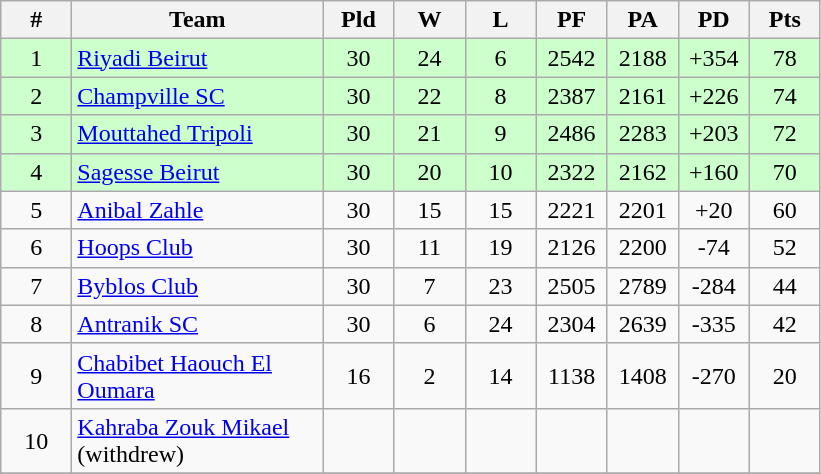<table class="wikitable" style="text-align:center;">
<tr>
<th width=40>#</th>
<th width=160>Team</th>
<th width=40>Pld</th>
<th width=40>W</th>
<th width=40>L</th>
<th width=40>PF</th>
<th width=40>PA</th>
<th width=40>PD</th>
<th width=40>Pts</th>
</tr>
<tr bgcolor=ccffcc>
<td>1</td>
<td align="left"><a href='#'>Riyadi Beirut</a></td>
<td>30</td>
<td>24</td>
<td>6</td>
<td>2542</td>
<td>2188</td>
<td>+354</td>
<td>78</td>
</tr>
<tr bgcolor=ccffcc>
<td>2</td>
<td align="left"><a href='#'>Champville SC</a></td>
<td>30</td>
<td>22</td>
<td>8</td>
<td>2387</td>
<td>2161</td>
<td>+226</td>
<td>74</td>
</tr>
<tr bgcolor=ccffcc>
<td>3</td>
<td align="left"><a href='#'>Mouttahed Tripoli</a></td>
<td>30</td>
<td>21</td>
<td>9</td>
<td>2486</td>
<td>2283</td>
<td>+203</td>
<td>72</td>
</tr>
<tr bgcolor=ccffcc>
<td>4</td>
<td align="left"><a href='#'>Sagesse Beirut</a></td>
<td>30</td>
<td>20</td>
<td>10</td>
<td>2322</td>
<td>2162</td>
<td>+160</td>
<td>70</td>
</tr>
<tr>
<td>5</td>
<td align="left"><a href='#'>Anibal Zahle</a></td>
<td>30</td>
<td>15</td>
<td>15</td>
<td>2221</td>
<td>2201</td>
<td>+20</td>
<td>60</td>
</tr>
<tr>
<td>6</td>
<td align="left"><a href='#'>Hoops Club</a></td>
<td>30</td>
<td>11</td>
<td>19</td>
<td>2126</td>
<td>2200</td>
<td>-74</td>
<td>52</td>
</tr>
<tr>
<td>7</td>
<td align="left"><a href='#'>Byblos Club</a></td>
<td>30</td>
<td>7</td>
<td>23</td>
<td>2505</td>
<td>2789</td>
<td>-284</td>
<td>44</td>
</tr>
<tr>
<td>8</td>
<td align="left"><a href='#'>Antranik SC</a></td>
<td>30</td>
<td>6</td>
<td>24</td>
<td>2304</td>
<td>2639</td>
<td>-335</td>
<td>42</td>
</tr>
<tr>
<td>9</td>
<td align="left"><a href='#'>Chabibet Haouch El Oumara</a></td>
<td>16</td>
<td>2</td>
<td>14</td>
<td>1138</td>
<td>1408</td>
<td>-270</td>
<td>20</td>
</tr>
<tr>
<td>10</td>
<td align="left"><a href='#'>Kahraba Zouk Mikael</a> (withdrew)</td>
<td></td>
<td></td>
<td></td>
<td></td>
<td></td>
<td></td>
<td></td>
</tr>
<tr>
</tr>
</table>
